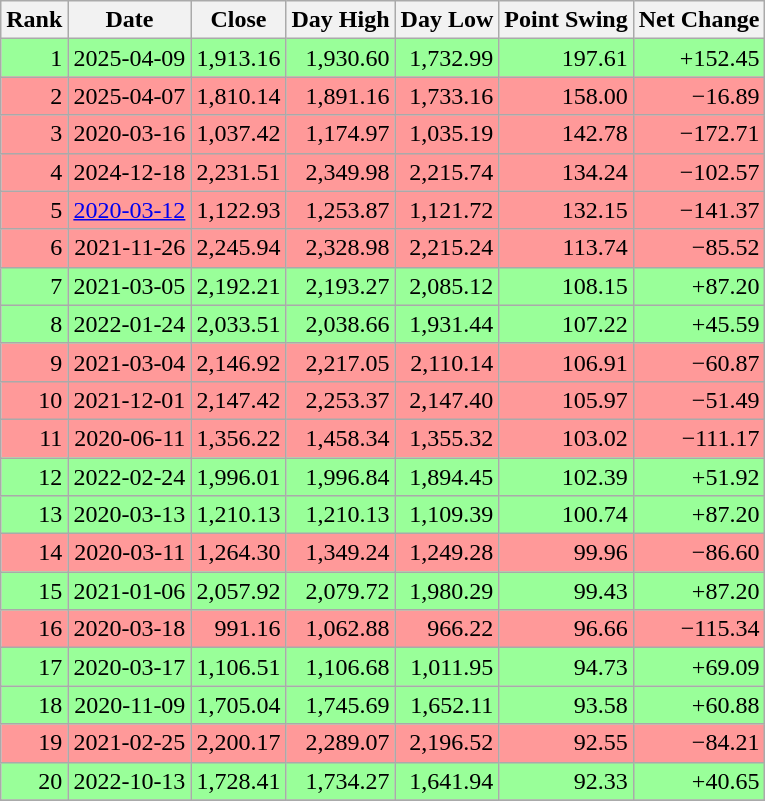<table class="wikitable sortable" style="text-align:right">
<tr>
<th>Rank</th>
<th>Date</th>
<th>Close</th>
<th>Day High</th>
<th>Day Low</th>
<th>Point Swing</th>
<th>Net Change</th>
</tr>
<tr>
<td style="background:#9f9;">1</td>
<td style="background:#9f9;">2025-04-09</td>
<td style="background:#9f9;">1,913.16</td>
<td style="background:#9f9;">1,930.60</td>
<td style="background:#9f9;">1,732.99</td>
<td style="background:#9f9;">197.61</td>
<td style="background:#9f9;">+152.45</td>
</tr>
<tr>
<td style="background:#f99;">2</td>
<td style="background:#f99;">2025-04-07</td>
<td style="background:#f99;">1,810.14</td>
<td style="background:#f99;">1,891.16</td>
<td style="background:#f99;">1,733.16</td>
<td style="background:#f99;">158.00</td>
<td style="background:#f99;">−16.89</td>
</tr>
<tr>
<td style="background:#f99;">3</td>
<td style="background:#f99;">2020-03-16</td>
<td style="background:#f99;">1,037.42</td>
<td style="background:#f99;">1,174.97</td>
<td style="background:#f99;">1,035.19</td>
<td style="background:#f99;">142.78</td>
<td style="background:#f99;">−172.71</td>
</tr>
<tr>
<td style="background:#f99;">4</td>
<td style="background:#f99;">2024-12-18</td>
<td style="background:#f99;">2,231.51</td>
<td style="background:#f99;">2,349.98</td>
<td style="background:#f99;">2,215.74</td>
<td style="background:#f99;">134.24</td>
<td style="background:#f99;">−102.57</td>
</tr>
<tr>
<td style="background:#f99;">5</td>
<td style="background:#f99;"><a href='#'> 2020-03-12</a></td>
<td style="background:#f99;">1,122.93</td>
<td style="background:#f99;">1,253.87</td>
<td style="background:#f99;">1,121.72</td>
<td style="background:#f99;">132.15</td>
<td style="background:#f99;">−141.37</td>
</tr>
<tr>
<td style="background:#f99;">6</td>
<td style="background:#f99;">2021-11-26</td>
<td style="background:#f99;">2,245.94</td>
<td style="background:#f99;">2,328.98</td>
<td style="background:#f99;">2,215.24</td>
<td style="background:#f99;">113.74</td>
<td style="background:#f99;">−85.52</td>
</tr>
<tr>
<td style="background:#9f9;">7</td>
<td style="background:#9f9;">2021-03-05</td>
<td style="background:#9f9;">2,192.21</td>
<td style="background:#9f9;">2,193.27</td>
<td style="background:#9f9;">2,085.12</td>
<td style="background:#9f9;">108.15</td>
<td style="background:#9f9;">+87.20</td>
</tr>
<tr>
<td style="background:#9f9;">8</td>
<td style="background:#9f9;">2022-01-24</td>
<td style="background:#9f9;">2,033.51</td>
<td style="background:#9f9;">2,038.66</td>
<td style="background:#9f9;">1,931.44</td>
<td style="background:#9f9;">107.22</td>
<td style="background:#9f9;">+45.59</td>
</tr>
<tr>
<td style="background:#f99;">9</td>
<td style="background:#f99;">2021-03-04</td>
<td style="background:#f99;">2,146.92</td>
<td style="background:#f99;">2,217.05</td>
<td style="background:#f99;">2,110.14</td>
<td style="background:#f99;">106.91</td>
<td style="background:#f99;">−60.87</td>
</tr>
<tr>
<td style="background:#f99;">10</td>
<td style="background:#f99;">2021-12-01</td>
<td style="background:#f99;">2,147.42</td>
<td style="background:#f99;">2,253.37</td>
<td style="background:#f99;">2,147.40</td>
<td style="background:#f99;">105.97</td>
<td style="background:#f99;">−51.49</td>
</tr>
<tr>
<td style="background:#f99;">11</td>
<td style="background:#f99;">2020-06-11</td>
<td style="background:#f99;">1,356.22</td>
<td style="background:#f99;">1,458.34</td>
<td style="background:#f99;">1,355.32</td>
<td style="background:#f99;">103.02</td>
<td style="background:#f99;">−111.17</td>
</tr>
<tr>
<td style="background:#9f9;">12</td>
<td style="background:#9f9;">2022-02-24</td>
<td style="background:#9f9;">1,996.01</td>
<td style="background:#9f9;">1,996.84</td>
<td style="background:#9f9;">1,894.45</td>
<td style="background:#9f9;">102.39</td>
<td style="background:#9f9;">+51.92</td>
</tr>
<tr>
<td style="background:#9f9;">13</td>
<td style="background:#9f9;">2020-03-13</td>
<td style="background:#9f9;">1,210.13</td>
<td style="background:#9f9;">1,210.13</td>
<td style="background:#9f9;">1,109.39</td>
<td style="background:#9f9;">100.74</td>
<td style="background:#9f9;">+87.20</td>
</tr>
<tr>
<td style="background:#f99;">14</td>
<td style="background:#f99;">2020-03-11</td>
<td style="background:#f99;">1,264.30</td>
<td style="background:#f99;">1,349.24</td>
<td style="background:#f99;">1,249.28</td>
<td style="background:#f99;">99.96</td>
<td style="background:#f99;">−86.60</td>
</tr>
<tr>
<td style="background:#9f9;">15</td>
<td style="background:#9f9;">2021-01-06</td>
<td style="background:#9f9;">2,057.92</td>
<td style="background:#9f9;">2,079.72</td>
<td style="background:#9f9;">1,980.29</td>
<td style="background:#9f9;">99.43</td>
<td style="background:#9f9;">+87.20</td>
</tr>
<tr>
<td style="background:#f99;">16</td>
<td style="background:#f99;">2020-03-18</td>
<td style="background:#f99;">991.16</td>
<td style="background:#f99;">1,062.88</td>
<td style="background:#f99;">966.22</td>
<td style="background:#f99;">96.66</td>
<td style="background:#f99;">−115.34</td>
</tr>
<tr>
<td style="background:#9f9;">17</td>
<td style="background:#9f9;">2020-03-17</td>
<td style="background:#9f9;">1,106.51</td>
<td style="background:#9f9;">1,106.68</td>
<td style="background:#9f9;">1,011.95</td>
<td style="background:#9f9;">94.73</td>
<td style="background:#9f9;">+69.09</td>
</tr>
<tr>
<td style="background:#9f9;">18</td>
<td style="background:#9f9;">2020-11-09</td>
<td style="background:#9f9;">1,705.04</td>
<td style="background:#9f9;">1,745.69</td>
<td style="background:#9f9;">1,652.11</td>
<td style="background:#9f9;">93.58</td>
<td style="background:#9f9;">+60.88</td>
</tr>
<tr>
<td style="background:#f99;">19</td>
<td style="background:#f99;">2021-02-25</td>
<td style="background:#f99;">2,200.17</td>
<td style="background:#f99;">2,289.07</td>
<td style="background:#f99;">2,196.52</td>
<td style="background:#f99;">92.55</td>
<td style="background:#f99;">−84.21</td>
</tr>
<tr>
<td style="background:#9f9;">20</td>
<td style="background:#9f9;">2022-10-13</td>
<td style="background:#9f9;">1,728.41</td>
<td style="background:#9f9;">1,734.27</td>
<td style="background:#9f9;">1,641.94</td>
<td style="background:#9f9;">92.33</td>
<td style="background:#9f9;">+40.65</td>
</tr>
<tr>
</tr>
</table>
